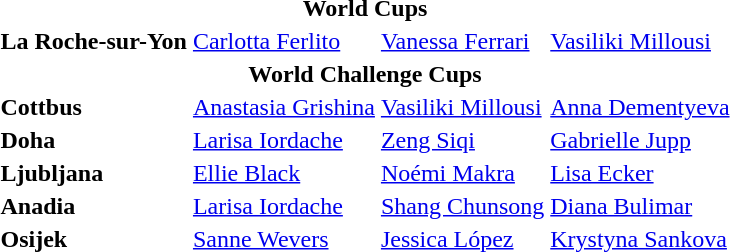<table>
<tr>
<td colspan="4" align="center"><strong>World Cups</strong></td>
</tr>
<tr>
<th scope=row style="text-align:left">La Roche-sur-Yon</th>
<td> <a href='#'>Carlotta Ferlito</a></td>
<td> <a href='#'>Vanessa Ferrari</a></td>
<td> <a href='#'>Vasiliki Millousi</a></td>
</tr>
<tr>
<td colspan="4" align="center"><strong>World Challenge Cups</strong></td>
</tr>
<tr>
<th scope=row style="text-align:left">Cottbus</th>
<td> <a href='#'>Anastasia Grishina</a></td>
<td> <a href='#'>Vasiliki Millousi</a></td>
<td> <a href='#'>Anna Dementyeva</a></td>
</tr>
<tr>
<th scope=row style="text-align:left">Doha</th>
<td> <a href='#'>Larisa Iordache</a></td>
<td> <a href='#'>Zeng Siqi</a></td>
<td> <a href='#'>Gabrielle Jupp</a></td>
</tr>
<tr>
<th scope=row style="text-align:left">Ljubljana</th>
<td> <a href='#'>Ellie Black</a></td>
<td> <a href='#'>Noémi Makra</a></td>
<td> <a href='#'>Lisa Ecker</a></td>
</tr>
<tr>
<th scope=row style="text-align:left">Anadia</th>
<td> <a href='#'>Larisa Iordache</a></td>
<td> <a href='#'>Shang Chunsong</a></td>
<td> <a href='#'>Diana Bulimar</a></td>
</tr>
<tr>
<th scope=row style="text-align:left">Osijek</th>
<td> <a href='#'>Sanne Wevers</a></td>
<td> <a href='#'>Jessica López</a></td>
<td> <a href='#'>Krystyna Sankova</a></td>
</tr>
</table>
